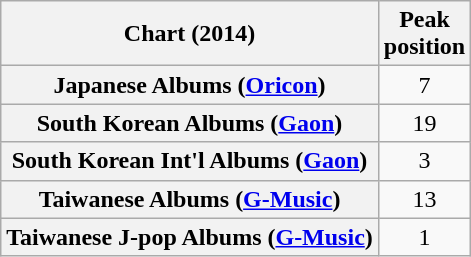<table class="wikitable plainrowheaders sortable">
<tr>
<th>Chart (2014)</th>
<th>Peak<br>position</th>
</tr>
<tr>
<th scope="row">Japanese Albums (<a href='#'>Oricon</a>)</th>
<td align="center">7</td>
</tr>
<tr>
<th scope="row">South Korean Albums (<a href='#'>Gaon</a>)</th>
<td align="center">19</td>
</tr>
<tr>
<th scope="row">South Korean Int'l Albums (<a href='#'>Gaon</a>)</th>
<td align="center">3</td>
</tr>
<tr>
<th scope="row">Taiwanese Albums (<a href='#'>G-Music</a>)</th>
<td align="center">13</td>
</tr>
<tr>
<th scope="row">Taiwanese J-pop Albums (<a href='#'>G-Music</a>)</th>
<td align="center">1</td>
</tr>
</table>
